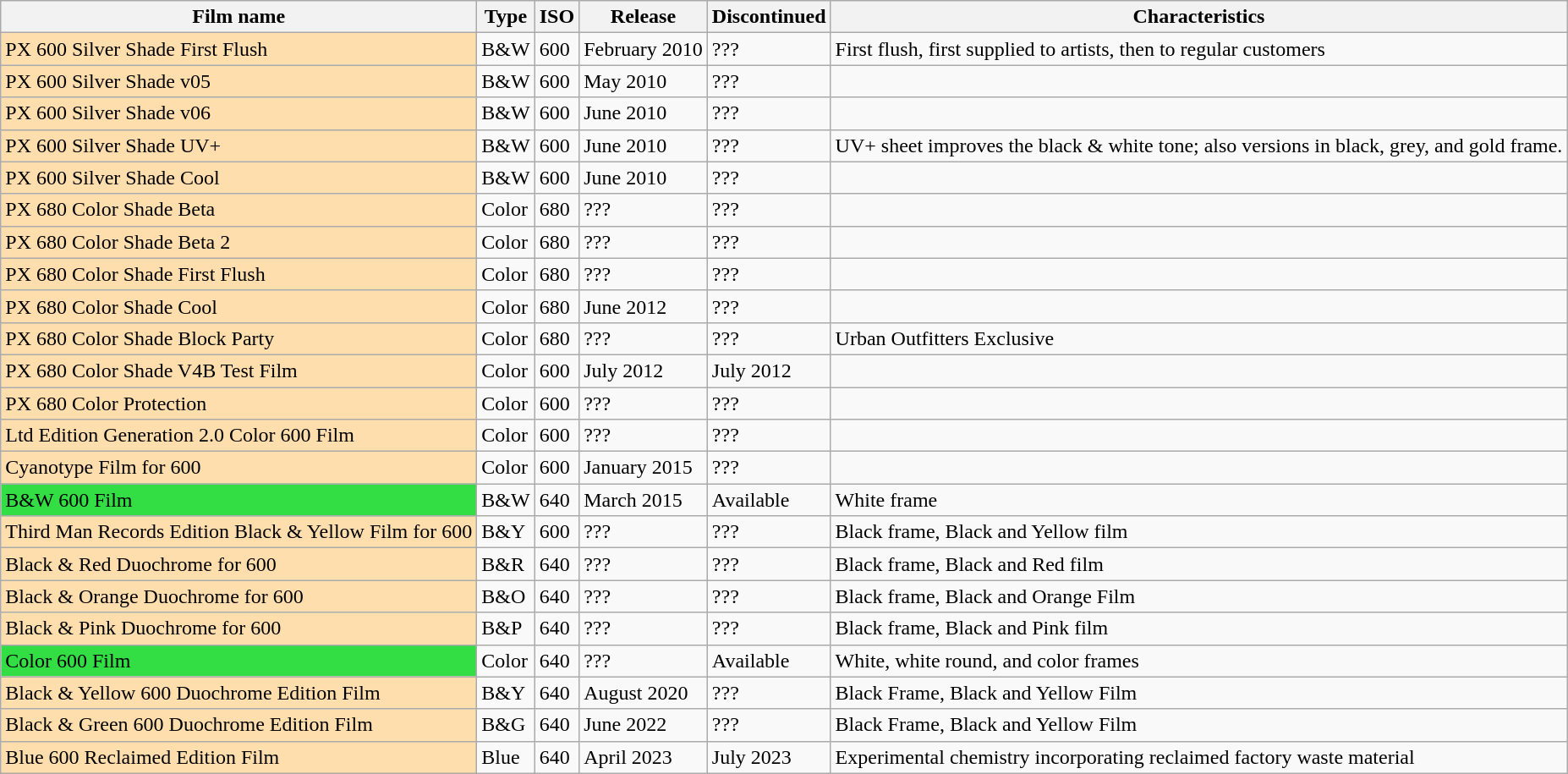<table class="wikitable sortable mw-collapsible">
<tr>
<th>Film name</th>
<th>Type</th>
<th>ISO</th>
<th>Release</th>
<th>Discontinued</th>
<th>Characteristics</th>
</tr>
<tr>
<td style="background:#ffdead">PX 600 Silver Shade First Flush</td>
<td>B&W</td>
<td>600</td>
<td>February 2010</td>
<td>???</td>
<td>First flush, first supplied to artists, then to regular customers</td>
</tr>
<tr>
<td style="background:#ffdead">PX 600 Silver Shade v05</td>
<td>B&W</td>
<td>600</td>
<td>May 2010</td>
<td>???</td>
<td></td>
</tr>
<tr>
<td style="background:#ffdead">PX 600 Silver Shade v06</td>
<td>B&W</td>
<td>600</td>
<td>June 2010</td>
<td>???</td>
<td></td>
</tr>
<tr>
<td style="background:#ffdead">PX 600 Silver Shade UV+</td>
<td>B&W</td>
<td>600</td>
<td>June 2010</td>
<td>???</td>
<td>UV+ sheet improves the black & white tone; also versions in black, grey, and gold frame.</td>
</tr>
<tr>
<td style="background:#ffdead">PX 600 Silver Shade Cool</td>
<td>B&W</td>
<td>600</td>
<td>June 2010</td>
<td>???</td>
<td></td>
</tr>
<tr>
<td style="background:#ffdead">PX 680 Color Shade Beta</td>
<td>Color</td>
<td>680</td>
<td>???</td>
<td>???</td>
<td></td>
</tr>
<tr>
<td style="background:#ffdead">PX 680 Color Shade Beta 2</td>
<td>Color</td>
<td>680</td>
<td>???</td>
<td>???</td>
<td></td>
</tr>
<tr>
<td style="background:#ffdead">PX 680 Color Shade First Flush</td>
<td>Color</td>
<td>680</td>
<td>???</td>
<td>???</td>
<td></td>
</tr>
<tr>
<td style="background:#ffdead">PX 680 Color Shade Cool</td>
<td>Color</td>
<td>680</td>
<td>June 2012</td>
<td>???</td>
<td></td>
</tr>
<tr>
<td style="background:#ffdead">PX 680 Color Shade Block Party</td>
<td>Color</td>
<td>680</td>
<td>???</td>
<td>???</td>
<td>Urban Outfitters Exclusive</td>
</tr>
<tr>
<td style="background:#ffdead">PX 680 Color Shade V4B Test Film</td>
<td>Color</td>
<td>600</td>
<td>July 2012</td>
<td>July 2012</td>
<td></td>
</tr>
<tr>
<td style="background:#ffdead">PX 680 Color Protection</td>
<td>Color</td>
<td>600</td>
<td>???</td>
<td>???</td>
<td></td>
</tr>
<tr>
<td style="background:#ffdead">Ltd Edition Generation 2.0 Color 600 Film</td>
<td>Color</td>
<td>600</td>
<td>???</td>
<td>???</td>
<td></td>
</tr>
<tr>
<td style="background:#ffdead">Cyanotype Film for 600</td>
<td>Color</td>
<td>600</td>
<td>January 2015</td>
<td>???</td>
<td></td>
</tr>
<tr>
<td style="background:#3d4;" !>B&W 600 Film</td>
<td>B&W</td>
<td>640</td>
<td>March 2015</td>
<td>Available</td>
<td>White frame</td>
</tr>
<tr>
<td style="background:#ffdead">Third Man Records Edition Black & Yellow Film for 600</td>
<td>B&Y</td>
<td>600</td>
<td>???</td>
<td>???</td>
<td>Black frame, Black and Yellow film</td>
</tr>
<tr>
<td style="background:#ffdead">Black & Red Duochrome for 600</td>
<td>B&R</td>
<td>640</td>
<td>???</td>
<td>???</td>
<td>Black frame, Black and Red film</td>
</tr>
<tr>
<td style="background:#ffdead">Black & Orange Duochrome for 600</td>
<td>B&O</td>
<td>640</td>
<td>???</td>
<td>???</td>
<td>Black frame, Black and Orange Film</td>
</tr>
<tr>
<td style="background:#ffdead">Black & Pink Duochrome for 600</td>
<td>B&P</td>
<td>640</td>
<td>???</td>
<td>???</td>
<td>Black frame, Black and Pink film</td>
</tr>
<tr>
<td style="background:#3d4;">Color 600 Film</td>
<td>Color</td>
<td>640</td>
<td>???</td>
<td>Available</td>
<td>White, white round, and color frames</td>
</tr>
<tr>
<td style="background:#ffdead;">Black & Yellow 600 Duochrome Edition Film</td>
<td>B&Y</td>
<td>640</td>
<td>August 2020</td>
<td>???</td>
<td>Black Frame, Black and Yellow Film</td>
</tr>
<tr>
<td style="background:#ffdead;">Black & Green 600 Duochrome Edition Film</td>
<td>B&G</td>
<td>640</td>
<td>June 2022</td>
<td>???</td>
<td>Black Frame, Black and Yellow Film</td>
</tr>
<tr>
<td style="background:#ffdead;">Blue 600 Reclaimed Edition Film</td>
<td>Blue</td>
<td>640</td>
<td>April 2023</td>
<td>July 2023</td>
<td>Experimental chemistry incorporating reclaimed factory waste material</td>
</tr>
</table>
